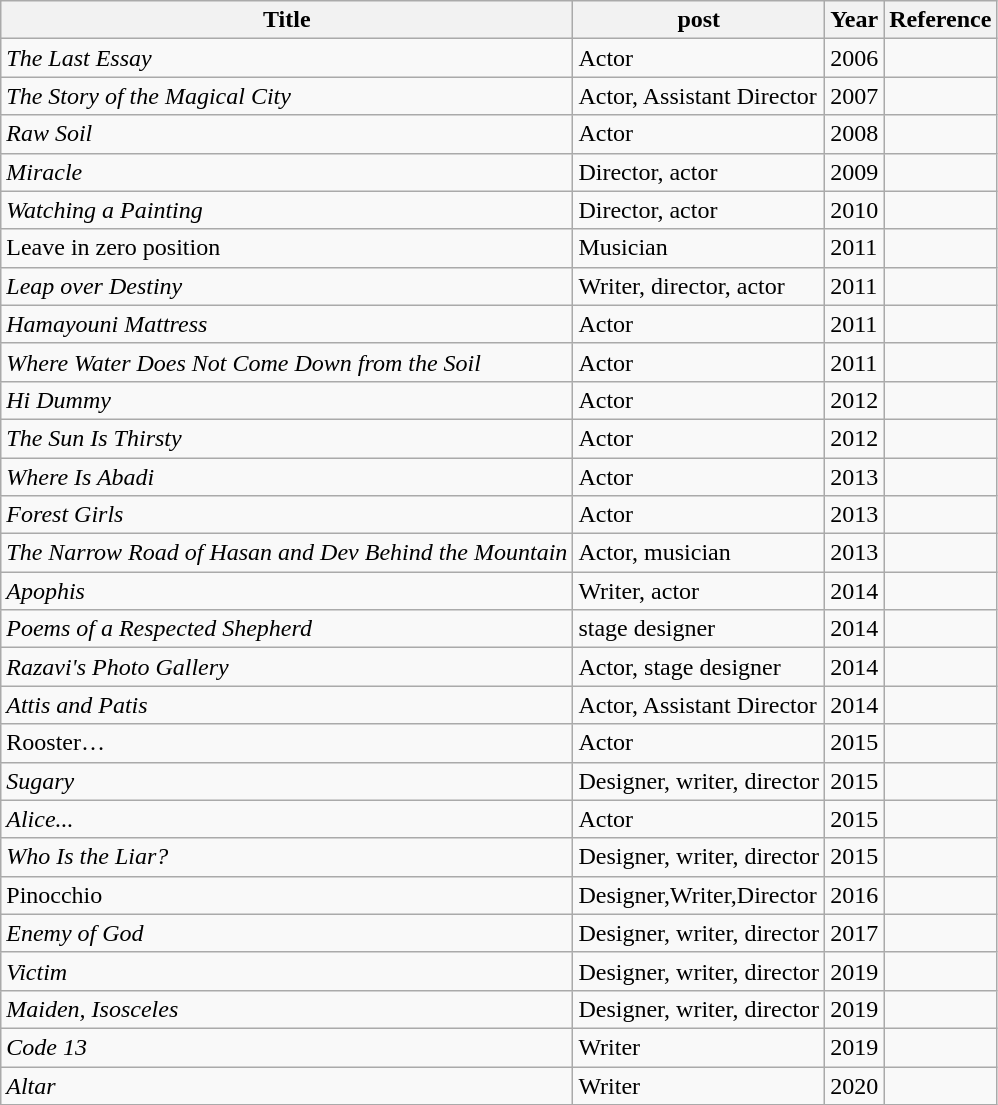<table class="wikitable">
<tr>
<th><strong>Title</strong></th>
<th>post</th>
<th><strong>Year</strong></th>
<th>Reference</th>
</tr>
<tr>
<td><em>The Last Essay</em></td>
<td>Actor</td>
<td>2006</td>
<td></td>
</tr>
<tr>
<td><em>The Story of the Magical City</em></td>
<td>Actor, Assistant Director</td>
<td>2007</td>
<td></td>
</tr>
<tr>
<td><em>Raw Soil</em></td>
<td>Actor</td>
<td>2008</td>
<td></td>
</tr>
<tr>
<td><em>Miracle</em></td>
<td>Director, actor</td>
<td>2009</td>
<td></td>
</tr>
<tr>
<td><em>Watching a Painting</em></td>
<td>Director, actor</td>
<td>2010</td>
<td></td>
</tr>
<tr>
<td>Leave in zero position</td>
<td>Musician</td>
<td>2011</td>
<td></td>
</tr>
<tr>
<td><em>Leap over Destiny</em></td>
<td>Writer, director, actor</td>
<td>2011</td>
<td></td>
</tr>
<tr>
<td><em>Hamayouni Mattress</em></td>
<td>Actor</td>
<td>2011</td>
<td></td>
</tr>
<tr>
<td><em>Where Water Does Not Come Down from the Soil</em></td>
<td>Actor</td>
<td>2011</td>
<td></td>
</tr>
<tr>
<td><em>Hi Dummy</em></td>
<td>Actor</td>
<td>2012</td>
<td></td>
</tr>
<tr>
<td><em>The Sun Is Thirsty</em></td>
<td>Actor</td>
<td>2012</td>
<td></td>
</tr>
<tr>
<td><em>Where Is Abadi</em></td>
<td>Actor</td>
<td>2013</td>
<td></td>
</tr>
<tr>
<td><em>Forest Girls</em></td>
<td>Actor</td>
<td>2013</td>
<td></td>
</tr>
<tr>
<td><em>The Narrow Road of Hasan and Dev Behind the Mountain</em></td>
<td>Actor, musician</td>
<td>2013</td>
<td></td>
</tr>
<tr>
<td><em>Apophis</em></td>
<td>Writer, actor</td>
<td>2014</td>
<td></td>
</tr>
<tr>
<td><em>Poems of a Respected Shepherd</em></td>
<td>stage designer</td>
<td>2014</td>
<td></td>
</tr>
<tr>
<td><em>Razavi's Photo Gallery</em></td>
<td>Actor, stage designer</td>
<td>2014</td>
<td></td>
</tr>
<tr>
<td><em>Attis and Patis</em></td>
<td>Actor, Assistant Director</td>
<td>2014</td>
<td></td>
</tr>
<tr>
<td>Rooster…</td>
<td>Actor</td>
<td>2015</td>
<td></td>
</tr>
<tr>
<td><em>Sugary</em></td>
<td>Designer, writer, director</td>
<td>2015</td>
<td></td>
</tr>
<tr>
<td><em>Alice...</em></td>
<td>Actor</td>
<td>2015</td>
<td></td>
</tr>
<tr>
<td><em>Who Is the Liar?</em></td>
<td>Designer, writer, director</td>
<td>2015</td>
<td></td>
</tr>
<tr>
<td>Pinocchio</td>
<td>Designer,Writer,Director</td>
<td>2016</td>
<td></td>
</tr>
<tr>
<td><em>Enemy of God</em></td>
<td>Designer, writer, director</td>
<td>2017</td>
<td></td>
</tr>
<tr>
<td><em>Victim</em></td>
<td>Designer, writer, director</td>
<td>2019</td>
<td></td>
</tr>
<tr>
<td><em>Maiden, Isosceles</em></td>
<td>Designer, writer, director</td>
<td>2019</td>
<td></td>
</tr>
<tr>
<td><em>Code 13</em></td>
<td>Writer</td>
<td>2019</td>
<td></td>
</tr>
<tr>
<td><em>Altar</em></td>
<td>Writer</td>
<td>2020</td>
<td></td>
</tr>
</table>
